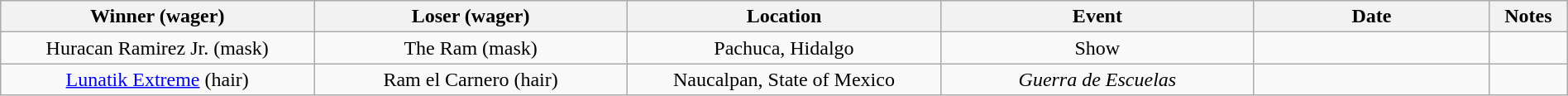<table class="wikitable sortable" width=100%  style="text-align: center">
<tr>
<th width=20% scope="col">Winner (wager)</th>
<th width=20% scope="col">Loser (wager)</th>
<th width=20% scope="col">Location</th>
<th width=20% scope="col">Event</th>
<th width=15% scope="col">Date</th>
<th class="unsortable" width=5% scope="col">Notes</th>
</tr>
<tr>
<td>Huracan Ramirez Jr. (mask)</td>
<td>The Ram (mask)</td>
<td>Pachuca, Hidalgo</td>
<td>Show</td>
<td></td>
<td></td>
</tr>
<tr>
<td><a href='#'>Lunatik Extreme</a> (hair)</td>
<td>Ram el Carnero (hair)</td>
<td>Naucalpan, State of Mexico</td>
<td><em>Guerra de Escuelas</em></td>
<td></td>
<td></td>
</tr>
</table>
